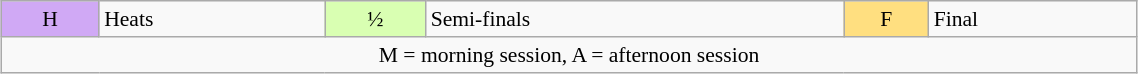<table class="wikitable" style="margin:0.5em auto; font-size:90%;position:relative;" width=60%>
<tr>
<td bgcolor="#D0A9F5" align=center>H</td>
<td>Heats</td>
<td bgcolor="#D9FFB2" align=center>½</td>
<td>Semi-finals</td>
<td bgcolor="#FFDF80" align=center>F</td>
<td>Final</td>
</tr>
<tr>
<td colspan=8 align=center>M = morning session, A = afternoon session</td>
</tr>
</table>
